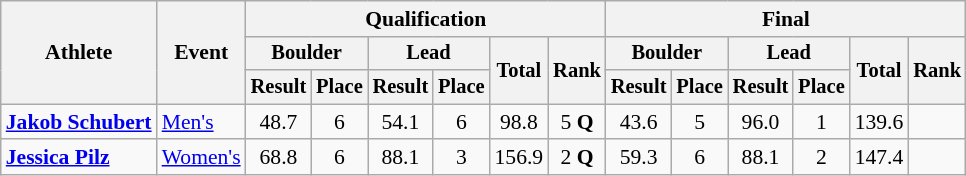<table class="wikitable" style="font-size:90%">
<tr>
<th rowspan="3">Athlete</th>
<th rowspan="3">Event</th>
<th colspan="6">Qualification</th>
<th colspan="6">Final</th>
</tr>
<tr style="font-size: 95%">
<th colspan="2">Boulder</th>
<th colspan="2">Lead</th>
<th rowspan="2">Total</th>
<th rowspan="2">Rank</th>
<th colspan="2">Boulder</th>
<th colspan="2">Lead</th>
<th rowspan="2">Total</th>
<th rowspan="2">Rank</th>
</tr>
<tr style="font-size: 95%">
<th>Result</th>
<th>Place</th>
<th>Result</th>
<th>Place</th>
<th>Result</th>
<th>Place</th>
<th>Result</th>
<th>Place</th>
</tr>
<tr align=center>
<td align=left><strong><a href='#'>Jakob Schubert</a></strong></td>
<td align=left><a href='#'>Men's</a></td>
<td>48.7</td>
<td>6</td>
<td>54.1</td>
<td>6</td>
<td>98.8</td>
<td>5 <strong>Q</strong></td>
<td>43.6</td>
<td>5</td>
<td>96.0</td>
<td>1</td>
<td>139.6</td>
<td></td>
</tr>
<tr align=center>
<td align=left><strong><a href='#'>Jessica Pilz</a></strong></td>
<td align=left><a href='#'>Women's</a></td>
<td>68.8</td>
<td>6</td>
<td>88.1</td>
<td>3</td>
<td>156.9</td>
<td>2 <strong>Q</strong></td>
<td>59.3</td>
<td>6</td>
<td>88.1</td>
<td>2</td>
<td>147.4</td>
<td></td>
</tr>
</table>
